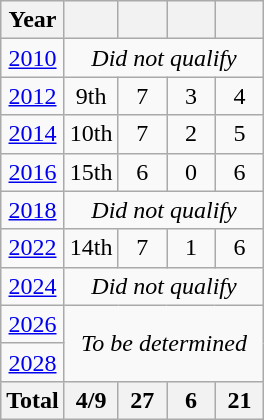<table class="wikitable" style="text-align:center">
<tr>
<th>Year</th>
<th></th>
<th width=25></th>
<th width=25></th>
<th width=25></th>
</tr>
<tr>
<td> <a href='#'>2010</a></td>
<td colspan=4><em>Did not qualify</em></td>
</tr>
<tr>
<td> <a href='#'>2012</a></td>
<td>9th</td>
<td>7</td>
<td>3</td>
<td>4</td>
</tr>
<tr>
<td> <a href='#'>2014</a></td>
<td>10th</td>
<td>7</td>
<td>2</td>
<td>5</td>
</tr>
<tr>
<td> <a href='#'>2016</a></td>
<td>15th</td>
<td>6</td>
<td>0</td>
<td>6</td>
</tr>
<tr>
<td> <a href='#'>2018</a></td>
<td colspan=4><em>Did not qualify</em></td>
</tr>
<tr>
<td> <a href='#'>2022</a></td>
<td>14th</td>
<td>7</td>
<td>1</td>
<td>6</td>
</tr>
<tr>
<td> <a href='#'>2024</a></td>
<td colspan=4><em>Did not qualify</em></td>
</tr>
<tr>
<td> <a href='#'>2026</a></td>
<td colspan=4 rowspan=2><em>To be determined</em></td>
</tr>
<tr>
<td> <a href='#'>2028</a></td>
</tr>
<tr>
<th>Total</th>
<th>4/9</th>
<th>27</th>
<th>6</th>
<th>21</th>
</tr>
</table>
